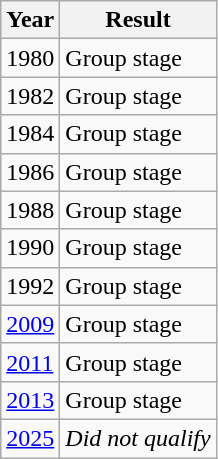<table class="wikitable">
<tr>
<th>Year</th>
<th>Result</th>
</tr>
<tr>
<td> 1980</td>
<td>Group stage</td>
</tr>
<tr>
<td> 1982</td>
<td>Group stage</td>
</tr>
<tr>
<td> 1984</td>
<td>Group stage</td>
</tr>
<tr>
<td> 1986</td>
<td>Group stage</td>
</tr>
<tr>
<td> 1988</td>
<td>Group stage</td>
</tr>
<tr>
<td> 1990</td>
<td>Group stage</td>
</tr>
<tr>
<td> 1992</td>
<td>Group stage</td>
</tr>
<tr>
<td> <a href='#'>2009</a></td>
<td>Group stage</td>
</tr>
<tr>
<td> <a href='#'>2011</a></td>
<td>Group stage</td>
</tr>
<tr>
<td> <a href='#'>2013</a></td>
<td>Group stage</td>
</tr>
<tr>
<td> <a href='#'>2025</a></td>
<td><em>Did not qualify</em></td>
</tr>
</table>
